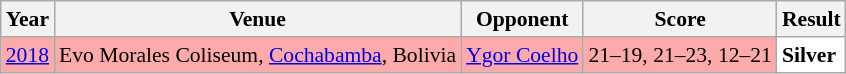<table class="sortable wikitable" style="font-size: 90%;">
<tr>
<th>Year</th>
<th>Venue</th>
<th>Opponent</th>
<th>Score</th>
<th>Result</th>
</tr>
<tr style="background:#FFAAAA">
<td align="center"><a href='#'>2018</a></td>
<td align="left">Evo Morales Coliseum, <a href='#'>Cochabamba</a>, Bolivia</td>
<td align="left"> <a href='#'>Ygor Coelho</a></td>
<td align="left">21–19, 21–23, 12–21</td>
<td style="text-align:left; background:white"> <strong>Silver</strong></td>
</tr>
</table>
